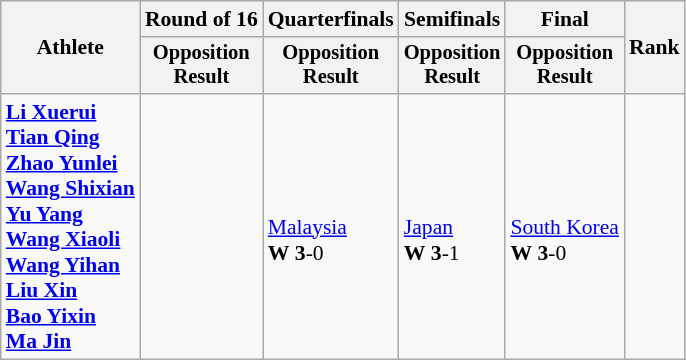<table class="wikitable" style="font-size:90%">
<tr>
<th rowspan="2">Athlete</th>
<th>Round of 16</th>
<th>Quarterfinals</th>
<th>Semifinals</th>
<th>Final</th>
<th rowspan=2>Rank</th>
</tr>
<tr style="font-size:95%">
<th>Opposition<br>Result</th>
<th>Opposition<br>Result</th>
<th>Opposition<br>Result</th>
<th>Opposition<br>Result</th>
</tr>
<tr>
<td><strong><a href='#'>Li Xuerui</a><br><a href='#'>Tian Qing</a><br><a href='#'>Zhao Yunlei</a><br><a href='#'>Wang Shixian</a><br><a href='#'>Yu Yang</a><br><a href='#'>Wang Xiaoli</a><br><a href='#'>Wang Yihan</a><br><a href='#'>Liu Xin</a><br><a href='#'>Bao Yixin</a><br><a href='#'>Ma Jin</a></strong></td>
<td></td>
<td><br><a href='#'>Malaysia</a><br><strong>W</strong> <strong>3</strong>-0</td>
<td><br><a href='#'>Japan</a><br><strong>W</strong> <strong>3</strong>-1</td>
<td><br><a href='#'>South Korea</a><br><strong>W</strong> <strong>3</strong>-0</td>
<td align=center></td>
</tr>
</table>
